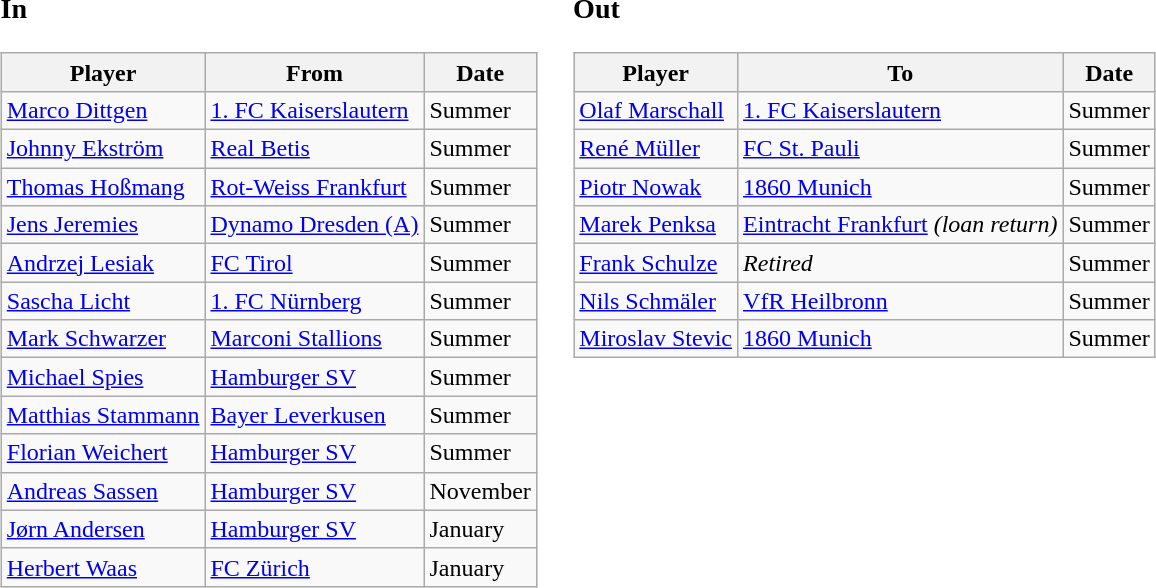<table>
<tr>
<td valign="top"><br><h3>In</h3><table class="wikitable">
<tr>
<th>Player</th>
<th>From</th>
<th>Date</th>
</tr>
<tr>
<td> <a href='#'>Marco Dittgen</a></td>
<td><a href='#'>1. FC Kaiserslautern</a></td>
<td>Summer</td>
</tr>
<tr>
<td> <a href='#'>Johnny Ekström</a></td>
<td><a href='#'>Real Betis</a></td>
<td>Summer</td>
</tr>
<tr>
<td> <a href='#'>Thomas Hoßmang</a></td>
<td><a href='#'>Rot-Weiss Frankfurt</a></td>
<td>Summer</td>
</tr>
<tr>
<td> <a href='#'>Jens Jeremies</a></td>
<td><a href='#'>Dynamo Dresden (A)</a></td>
<td>Summer</td>
</tr>
<tr>
<td> <a href='#'>Andrzej Lesiak</a></td>
<td><a href='#'>FC Tirol</a></td>
<td>Summer</td>
</tr>
<tr>
<td> <a href='#'>Sascha Licht</a></td>
<td><a href='#'>1. FC Nürnberg</a></td>
<td>Summer</td>
</tr>
<tr>
<td> <a href='#'>Mark Schwarzer</a></td>
<td><a href='#'>Marconi Stallions</a></td>
<td>Summer</td>
</tr>
<tr>
<td> <a href='#'>Michael Spies</a></td>
<td><a href='#'>Hamburger SV</a></td>
<td>Summer</td>
</tr>
<tr>
<td> <a href='#'>Matthias Stammann</a></td>
<td><a href='#'>Bayer Leverkusen</a></td>
<td>Summer</td>
</tr>
<tr>
<td> <a href='#'>Florian Weichert</a></td>
<td><a href='#'>Hamburger SV</a></td>
<td>Summer</td>
</tr>
<tr>
<td> <a href='#'>Andreas Sassen</a></td>
<td><a href='#'>Hamburger SV</a></td>
<td>November</td>
</tr>
<tr>
<td> <a href='#'>Jørn Andersen</a></td>
<td><a href='#'>Hamburger SV</a></td>
<td>January</td>
</tr>
<tr>
<td> <a href='#'>Herbert Waas</a></td>
<td><a href='#'>FC Zürich</a></td>
<td>January</td>
</tr>
</table>
</td>
<td></td>
<td valign="top"><br><h3>Out</h3><table class="wikitable">
<tr>
<th>Player</th>
<th>To</th>
<th>Date</th>
</tr>
<tr>
<td> <a href='#'>Olaf Marschall</a></td>
<td><a href='#'>1. FC Kaiserslautern</a></td>
<td>Summer</td>
</tr>
<tr>
<td> <a href='#'>René Müller</a></td>
<td><a href='#'>FC St. Pauli</a></td>
<td>Summer</td>
</tr>
<tr>
<td> <a href='#'>Piotr Nowak</a></td>
<td><a href='#'>1860 Munich</a></td>
<td>Summer</td>
</tr>
<tr>
<td> <a href='#'>Marek Penksa</a></td>
<td><a href='#'>Eintracht Frankfurt</a> <em>(loan return)</em></td>
<td>Summer</td>
</tr>
<tr>
<td> <a href='#'>Frank Schulze</a></td>
<td><em>Retired</em></td>
<td>Summer</td>
</tr>
<tr>
<td> <a href='#'>Nils Schmäler</a></td>
<td><a href='#'>VfR Heilbronn</a></td>
<td>Summer</td>
</tr>
<tr>
<td> <a href='#'>Miroslav Stevic</a></td>
<td><a href='#'>1860 Munich</a></td>
<td>Summer</td>
</tr>
</table>
</td>
</tr>
</table>
